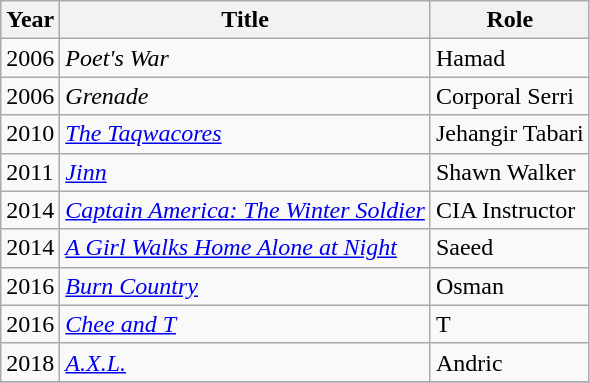<table class="wikitable sortable">
<tr>
<th>Year</th>
<th>Title</th>
<th>Role</th>
</tr>
<tr>
<td>2006</td>
<td><em>Poet's War</em></td>
<td>Hamad</td>
</tr>
<tr>
<td>2006</td>
<td><em>Grenade</em></td>
<td>Corporal Serri</td>
</tr>
<tr>
<td>2010</td>
<td><em><a href='#'>The Taqwacores</a></em></td>
<td>Jehangir Tabari</td>
</tr>
<tr>
<td>2011</td>
<td><em><a href='#'>Jinn</a></em></td>
<td>Shawn Walker</td>
</tr>
<tr>
<td>2014</td>
<td><em><a href='#'>Captain America: The Winter Soldier</a></em></td>
<td>CIA Instructor</td>
</tr>
<tr>
<td>2014</td>
<td><em><a href='#'>A Girl Walks Home Alone at Night</a></em></td>
<td>Saeed</td>
</tr>
<tr>
<td>2016</td>
<td><em><a href='#'>Burn Country</a></em></td>
<td>Osman</td>
</tr>
<tr>
<td>2016</td>
<td><em><a href='#'>Chee and T</a></em></td>
<td>T</td>
</tr>
<tr>
<td>2018</td>
<td><em><a href='#'>A.X.L.</a></em></td>
<td>Andric</td>
</tr>
<tr>
</tr>
</table>
